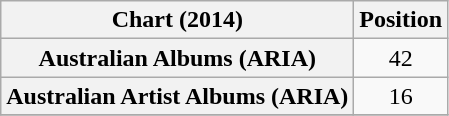<table class="wikitable sortable plainrowheaders" style="text-align:center">
<tr>
<th scope="col">Chart (2014)</th>
<th scope="col">Position</th>
</tr>
<tr>
<th scope="row">Australian Albums (ARIA)</th>
<td>42</td>
</tr>
<tr>
<th scope="row">Australian Artist Albums (ARIA)</th>
<td>16</td>
</tr>
<tr>
</tr>
</table>
